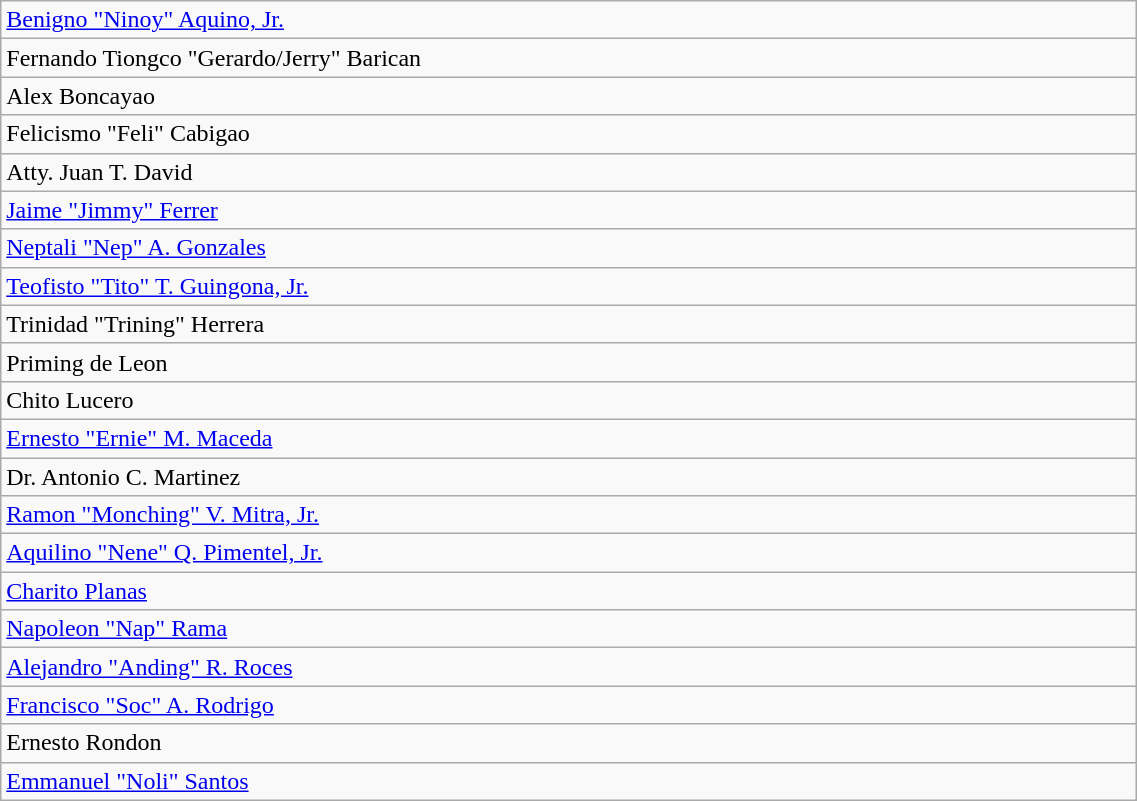<table class="wikitable" width=60%>
<tr>
<td><a href='#'>Benigno "Ninoy" Aquino, Jr.</a></td>
</tr>
<tr>
<td>Fernando Tiongco "Gerardo/Jerry" Barican</td>
</tr>
<tr>
<td>Alex Boncayao</td>
</tr>
<tr>
<td>Felicismo "Feli" Cabigao</td>
</tr>
<tr>
<td>Atty. Juan T. David</td>
</tr>
<tr>
<td><a href='#'>Jaime "Jimmy" Ferrer</a></td>
</tr>
<tr>
<td><a href='#'>Neptali "Nep" A. Gonzales</a></td>
</tr>
<tr>
<td><a href='#'>Teofisto "Tito" T. Guingona, Jr.</a></td>
</tr>
<tr>
<td>Trinidad "Trining" Herrera</td>
</tr>
<tr>
<td>Priming de Leon</td>
</tr>
<tr>
<td>Chito Lucero</td>
</tr>
<tr>
<td><a href='#'>Ernesto "Ernie" M. Maceda</a></td>
</tr>
<tr>
<td>Dr. Antonio C. Martinez</td>
</tr>
<tr>
<td><a href='#'>Ramon "Monching" V. Mitra, Jr.</a></td>
</tr>
<tr>
<td><a href='#'>Aquilino "Nene" Q. Pimentel, Jr.</a></td>
</tr>
<tr>
<td><a href='#'>Charito Planas</a></td>
</tr>
<tr>
<td><a href='#'>Napoleon "Nap" Rama</a></td>
</tr>
<tr>
<td><a href='#'>Alejandro "Anding" R. Roces</a></td>
</tr>
<tr>
<td><a href='#'>Francisco "Soc" A. Rodrigo</a></td>
</tr>
<tr>
<td>Ernesto Rondon</td>
</tr>
<tr>
<td><a href='#'>Emmanuel "Noli" Santos</a></td>
</tr>
</table>
